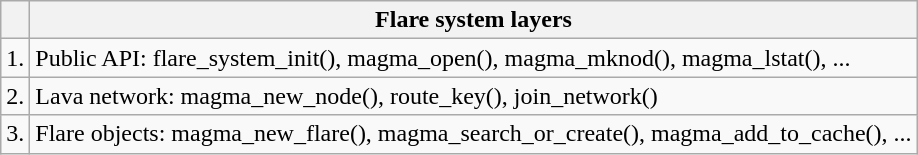<table class="wikitable">
<tr>
<th></th>
<th>Flare system layers</th>
</tr>
<tr>
<td>1.</td>
<td>Public API: flare_system_init(), magma_open(), magma_mknod(), magma_lstat(), ...</td>
</tr>
<tr>
<td>2.</td>
<td>Lava network: magma_new_node(), route_key(), join_network()</td>
</tr>
<tr>
<td>3.</td>
<td>Flare objects: magma_new_flare(), magma_search_or_create(), magma_add_to_cache(), ...</td>
</tr>
</table>
